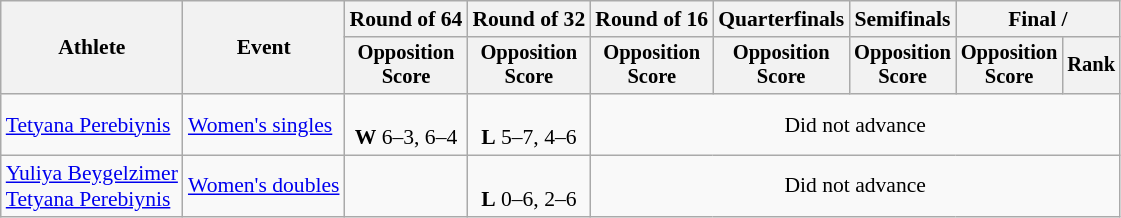<table class=wikitable style="font-size:90%">
<tr>
<th rowspan="2">Athlete</th>
<th rowspan="2">Event</th>
<th>Round of 64</th>
<th>Round of 32</th>
<th>Round of 16</th>
<th>Quarterfinals</th>
<th>Semifinals</th>
<th colspan=2>Final / </th>
</tr>
<tr style="font-size:95%">
<th>Opposition<br>Score</th>
<th>Opposition<br>Score</th>
<th>Opposition<br>Score</th>
<th>Opposition<br>Score</th>
<th>Opposition<br>Score</th>
<th>Opposition<br>Score</th>
<th>Rank</th>
</tr>
<tr align=center>
<td align=left><a href='#'>Tetyana Perebiynis</a></td>
<td align=left><a href='#'>Women's singles</a></td>
<td><br><strong>W</strong> 6–3, 6–4</td>
<td><br><strong>L</strong> 5–7, 4–6</td>
<td colspan=5>Did not advance</td>
</tr>
<tr align=center>
<td align=left><a href='#'>Yuliya Beygelzimer</a><br><a href='#'>Tetyana Perebiynis</a></td>
<td align=left rowspan=2><a href='#'>Women's doubles</a></td>
<td></td>
<td><br><strong>L</strong> 0–6, 2–6</td>
<td colspan=5>Did not advance</td>
</tr>
</table>
